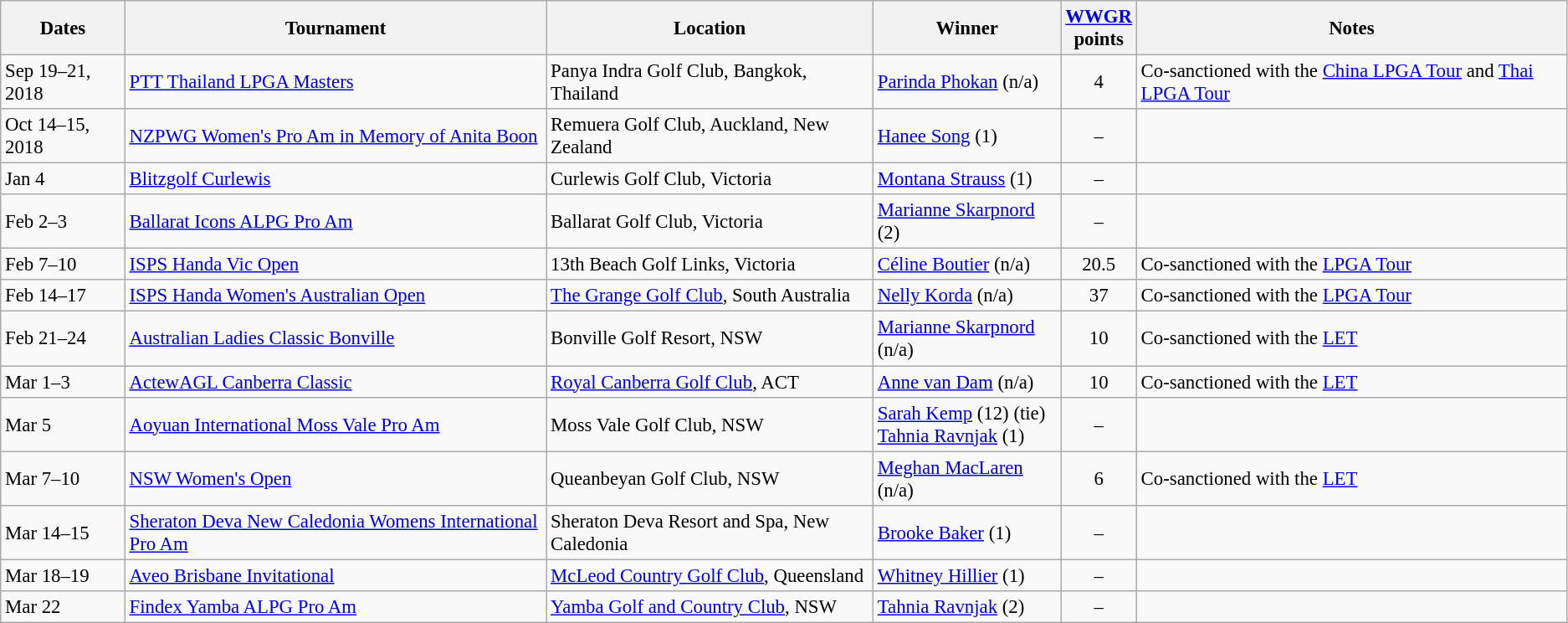<table class="wikitable sortable" style="font-size:95%">
<tr>
<th>Dates</th>
<th>Tournament</th>
<th>Location</th>
<th>Winner</th>
<th><a href='#'>WWGR</a><br>points</th>
<th>Notes</th>
</tr>
<tr>
<td>Sep 19–21, 2018</td>
<td><a href='#'>PTT Thailand LPGA Masters</a></td>
<td>Panya Indra Golf Club, Bangkok, Thailand</td>
<td> <a href='#'>Parinda Phokan</a> (n/a)</td>
<td align=center>4</td>
<td>Co-sanctioned with the <a href='#'>China LPGA Tour</a> and <a href='#'>Thai LPGA Tour</a></td>
</tr>
<tr>
<td>Oct 14–15, 2018</td>
<td><a href='#'>NZPWG Women's Pro Am in Memory of Anita Boon</a></td>
<td>Remuera Golf Club, Auckland, New Zealand</td>
<td> <a href='#'>Hanee Song</a> (1)</td>
<td align=center>–</td>
<td></td>
</tr>
<tr>
<td>Jan 4</td>
<td><a href='#'>Blitzgolf Curlewis</a></td>
<td>Curlewis Golf Club, Victoria</td>
<td> <a href='#'>Montana Strauss</a> (1)</td>
<td align=center>–</td>
<td></td>
</tr>
<tr>
<td>Feb 2–3</td>
<td><a href='#'>Ballarat Icons ALPG Pro Am</a></td>
<td>Ballarat Golf Club, Victoria</td>
<td> <a href='#'>Marianne Skarpnord</a> (2)</td>
<td align=center>–</td>
<td></td>
</tr>
<tr>
<td>Feb 7–10</td>
<td><a href='#'>ISPS Handa Vic Open</a></td>
<td>13th Beach Golf Links, Victoria</td>
<td> <a href='#'>Céline Boutier</a> (n/a)</td>
<td align=center>20.5</td>
<td>Co-sanctioned with the <a href='#'>LPGA Tour</a></td>
</tr>
<tr>
<td>Feb 14–17</td>
<td><a href='#'>ISPS Handa Women's Australian Open</a></td>
<td><a href='#'>The Grange Golf Club</a>, South Australia</td>
<td> <a href='#'>Nelly Korda</a> (n/a)</td>
<td align=center>37</td>
<td>Co-sanctioned with the <a href='#'>LPGA Tour</a></td>
</tr>
<tr>
<td>Feb 21–24</td>
<td><a href='#'>Australian Ladies Classic Bonville</a></td>
<td>Bonville Golf Resort, NSW</td>
<td> <a href='#'>Marianne Skarpnord</a> (n/a)</td>
<td align=center>10</td>
<td>Co-sanctioned with the <a href='#'>LET</a></td>
</tr>
<tr>
<td>Mar 1–3</td>
<td><a href='#'>ActewAGL Canberra Classic</a></td>
<td><a href='#'>Royal Canberra Golf Club</a>, ACT</td>
<td> <a href='#'>Anne van Dam</a> (n/a)</td>
<td align=center>10</td>
<td>Co-sanctioned with the <a href='#'>LET</a></td>
</tr>
<tr>
<td>Mar 5</td>
<td><a href='#'>Aoyuan International Moss Vale Pro Am</a></td>
<td>Moss Vale Golf Club, NSW</td>
<td> <a href='#'>Sarah Kemp</a> (12) (tie)<br> <a href='#'>Tahnia Ravnjak</a> (1)</td>
<td align=center>–</td>
<td></td>
</tr>
<tr>
<td>Mar 7–10</td>
<td><a href='#'>NSW Women's Open</a></td>
<td>Queanbeyan Golf Club, NSW</td>
<td> <a href='#'>Meghan MacLaren</a> (n/a)</td>
<td align=center>6</td>
<td>Co-sanctioned with the <a href='#'>LET</a></td>
</tr>
<tr>
<td>Mar 14–15</td>
<td><a href='#'>Sheraton Deva New Caledonia Womens International Pro Am</a></td>
<td>Sheraton Deva Resort and Spa, New Caledonia</td>
<td> <a href='#'>Brooke Baker</a> (1)</td>
<td align=center>–</td>
<td></td>
</tr>
<tr>
<td>Mar 18–19</td>
<td><a href='#'>Aveo Brisbane Invitational</a></td>
<td><a href='#'>McLeod Country Golf Club</a>, Queensland</td>
<td> <a href='#'>Whitney Hillier</a> (1)</td>
<td align=center>–</td>
<td></td>
</tr>
<tr>
<td>Mar 22</td>
<td><a href='#'>Findex Yamba ALPG Pro Am</a></td>
<td><a href='#'>Yamba Golf and Country Club</a>, NSW</td>
<td> <a href='#'>Tahnia Ravnjak</a> (2)</td>
<td align=center>–</td>
<td></td>
</tr>
</table>
